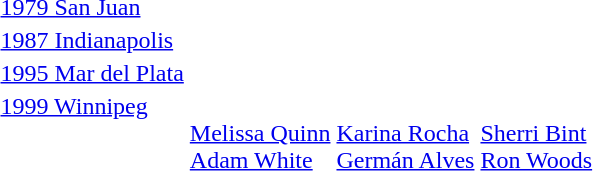<table>
<tr>
<td><a href='#'>1979 San Juan</a><br></td>
<td></td>
<td></td>
<td></td>
</tr>
<tr>
<td><a href='#'>1987 Indianapolis</a><br></td>
<td></td>
<td></td>
<td></td>
</tr>
<tr>
<td><a href='#'>1995 Mar del Plata</a><br></td>
<td></td>
<td></td>
<td></td>
</tr>
<tr valign="top">
<td><a href='#'>1999 Winnipeg</a><br></td>
<td><br><a href='#'>Melissa Quinn</a><br><a href='#'>Adam White</a></td>
<td><br><a href='#'>Karina Rocha</a><br><a href='#'>Germán Alves</a></td>
<td><br><a href='#'>Sherri Bint</a><br><a href='#'>Ron Woods</a></td>
</tr>
</table>
